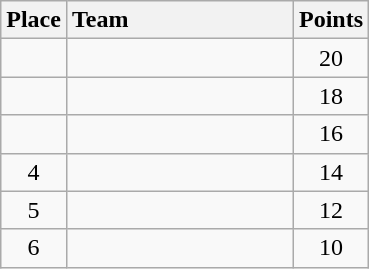<table class="wikitable" style="text-align:center; padding-bottom:0;">
<tr>
<th>Place</th>
<th style="width:9em; text-align:left;">Team</th>
<th>Points</th>
</tr>
<tr>
<td></td>
<td align=left></td>
<td>20</td>
</tr>
<tr>
<td></td>
<td align=left></td>
<td>18</td>
</tr>
<tr>
<td></td>
<td align=left></td>
<td>16</td>
</tr>
<tr>
<td>4</td>
<td align=left></td>
<td>14</td>
</tr>
<tr>
<td>5</td>
<td align=left></td>
<td>12</td>
</tr>
<tr>
<td>6</td>
<td align=left></td>
<td>10</td>
</tr>
</table>
